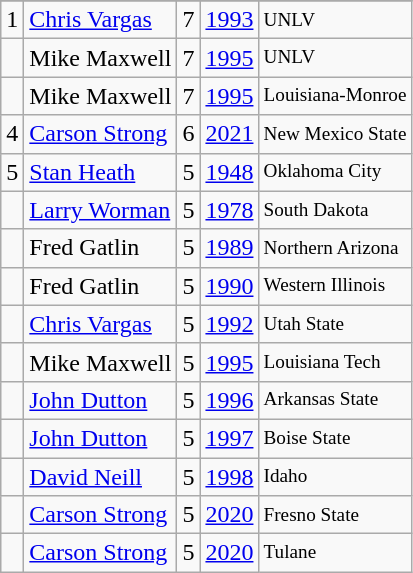<table class="wikitable">
<tr>
</tr>
<tr>
<td>1</td>
<td><a href='#'>Chris Vargas</a></td>
<td>7</td>
<td><a href='#'>1993</a></td>
<td style="font-size:80%;">UNLV</td>
</tr>
<tr>
<td></td>
<td>Mike Maxwell</td>
<td>7</td>
<td><a href='#'>1995</a></td>
<td style="font-size:80%;">UNLV</td>
</tr>
<tr>
<td></td>
<td>Mike Maxwell</td>
<td>7</td>
<td><a href='#'>1995</a></td>
<td style="font-size:80%;">Louisiana-Monroe</td>
</tr>
<tr>
<td>4</td>
<td><a href='#'>Carson Strong</a></td>
<td>6</td>
<td><a href='#'>2021</a></td>
<td style="font-size:80%;">New Mexico State</td>
</tr>
<tr>
<td>5</td>
<td><a href='#'>Stan Heath</a></td>
<td>5</td>
<td><a href='#'>1948</a></td>
<td style="font-size:80%;">Oklahoma City</td>
</tr>
<tr>
<td></td>
<td><a href='#'>Larry Worman</a></td>
<td>5</td>
<td><a href='#'>1978</a></td>
<td style="font-size:80%;">South Dakota</td>
</tr>
<tr>
<td></td>
<td>Fred Gatlin</td>
<td>5</td>
<td><a href='#'>1989</a></td>
<td style="font-size:80%;">Northern Arizona</td>
</tr>
<tr>
<td></td>
<td>Fred Gatlin</td>
<td>5</td>
<td><a href='#'>1990</a></td>
<td style="font-size:80%;">Western Illinois</td>
</tr>
<tr>
<td></td>
<td><a href='#'>Chris Vargas</a></td>
<td>5</td>
<td><a href='#'>1992</a></td>
<td style="font-size:80%;">Utah State</td>
</tr>
<tr>
<td></td>
<td>Mike Maxwell</td>
<td>5</td>
<td><a href='#'>1995</a></td>
<td style="font-size:80%;">Louisiana Tech</td>
</tr>
<tr>
<td></td>
<td><a href='#'>John Dutton</a></td>
<td>5</td>
<td><a href='#'>1996</a></td>
<td style="font-size:80%;">Arkansas State</td>
</tr>
<tr>
<td></td>
<td><a href='#'>John Dutton</a></td>
<td>5</td>
<td><a href='#'>1997</a></td>
<td style="font-size:80%;">Boise State</td>
</tr>
<tr>
<td></td>
<td><a href='#'>David Neill</a></td>
<td>5</td>
<td><a href='#'>1998</a></td>
<td style="font-size:80%;">Idaho</td>
</tr>
<tr>
<td></td>
<td><a href='#'>Carson Strong</a></td>
<td>5</td>
<td><a href='#'>2020</a></td>
<td style="font-size:80%;">Fresno State</td>
</tr>
<tr>
<td></td>
<td><a href='#'>Carson Strong</a></td>
<td>5</td>
<td><a href='#'>2020</a></td>
<td style="font-size:80%;">Tulane</td>
</tr>
</table>
